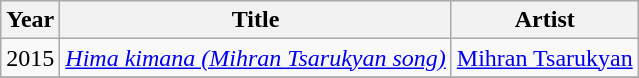<table class="wikitable sortable">
<tr>
<th scope="col">Year</th>
<th scope="col">Title</th>
<th scope="col">Artist</th>
</tr>
<tr>
<td align="center">2015</td>
<td scope="col"><em><a href='#'>Hima kimana (Mihran Tsarukyan song)</a></em></td>
<td><a href='#'>Mihran Tsarukyan</a></td>
</tr>
<tr>
</tr>
</table>
